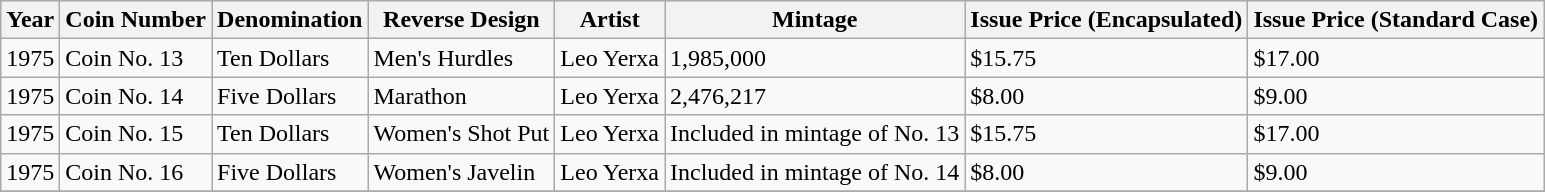<table class="wikitable">
<tr>
<th>Year</th>
<th>Coin Number</th>
<th>Denomination</th>
<th>Reverse Design</th>
<th>Artist</th>
<th>Mintage</th>
<th>Issue Price (Encapsulated)</th>
<th>Issue Price (Standard Case)</th>
</tr>
<tr>
<td>1975</td>
<td>Coin No. 13</td>
<td>Ten Dollars</td>
<td>Men's Hurdles</td>
<td>Leo Yerxa</td>
<td>1,985,000</td>
<td>$15.75</td>
<td>$17.00</td>
</tr>
<tr>
<td>1975</td>
<td>Coin No. 14</td>
<td>Five Dollars</td>
<td>Marathon</td>
<td>Leo Yerxa</td>
<td>2,476,217</td>
<td>$8.00</td>
<td>$9.00</td>
</tr>
<tr>
<td>1975</td>
<td>Coin No. 15</td>
<td>Ten Dollars</td>
<td>Women's Shot Put</td>
<td>Leo Yerxa</td>
<td>Included in mintage of No. 13</td>
<td>$15.75</td>
<td>$17.00</td>
</tr>
<tr>
<td>1975</td>
<td>Coin No. 16</td>
<td>Five Dollars</td>
<td>Women's Javelin</td>
<td>Leo Yerxa</td>
<td>Included in mintage of No. 14</td>
<td>$8.00</td>
<td>$9.00</td>
</tr>
<tr>
</tr>
</table>
